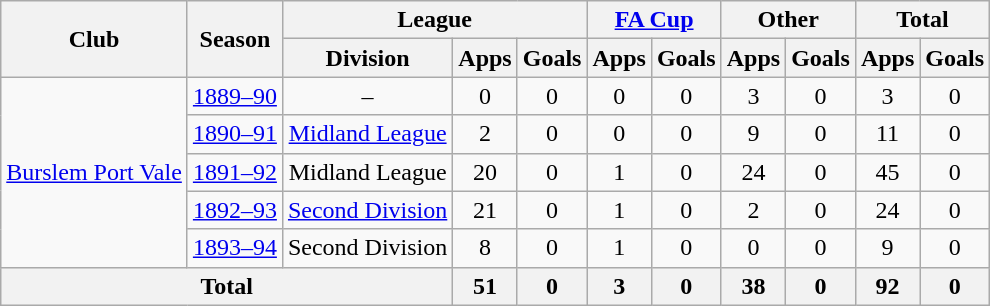<table class="wikitable" style="text-align:center">
<tr>
<th rowspan="2">Club</th>
<th rowspan="2">Season</th>
<th colspan="3">League</th>
<th colspan="2"><a href='#'>FA Cup</a></th>
<th colspan="2">Other</th>
<th colspan="2">Total</th>
</tr>
<tr>
<th>Division</th>
<th>Apps</th>
<th>Goals</th>
<th>Apps</th>
<th>Goals</th>
<th>Apps</th>
<th>Goals</th>
<th>Apps</th>
<th>Goals</th>
</tr>
<tr>
<td rowspan="5"><a href='#'>Burslem Port Vale</a></td>
<td><a href='#'>1889–90</a></td>
<td>–</td>
<td>0</td>
<td>0</td>
<td>0</td>
<td>0</td>
<td>3</td>
<td>0</td>
<td>3</td>
<td>0</td>
</tr>
<tr>
<td><a href='#'>1890–91</a></td>
<td><a href='#'>Midland League</a></td>
<td>2</td>
<td>0</td>
<td>0</td>
<td>0</td>
<td>9</td>
<td>0</td>
<td>11</td>
<td>0</td>
</tr>
<tr>
<td><a href='#'>1891–92</a></td>
<td>Midland League</td>
<td>20</td>
<td>0</td>
<td>1</td>
<td>0</td>
<td>24</td>
<td>0</td>
<td>45</td>
<td>0</td>
</tr>
<tr>
<td><a href='#'>1892–93</a></td>
<td><a href='#'>Second Division</a></td>
<td>21</td>
<td>0</td>
<td>1</td>
<td>0</td>
<td>2</td>
<td>0</td>
<td>24</td>
<td>0</td>
</tr>
<tr>
<td><a href='#'>1893–94</a></td>
<td>Second Division</td>
<td>8</td>
<td>0</td>
<td>1</td>
<td>0</td>
<td>0</td>
<td>0</td>
<td>9</td>
<td>0</td>
</tr>
<tr>
<th colspan="3">Total</th>
<th>51</th>
<th>0</th>
<th>3</th>
<th>0</th>
<th>38</th>
<th>0</th>
<th>92</th>
<th>0</th>
</tr>
</table>
